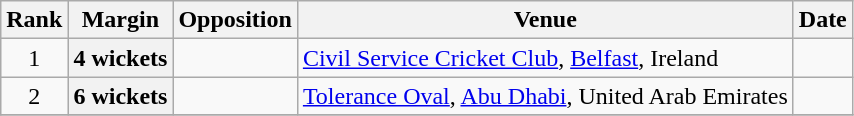<table class="wikitable plainrowheaders sortable">
<tr>
<th scope=col>Rank</th>
<th scope=col>Margin</th>
<th scope=col>Opposition</th>
<th scope=col>Venue</th>
<th scope=col>Date</th>
</tr>
<tr>
<td align=center>1</td>
<th scope=row style=text-align:center>4 wickets</th>
<td></td>
<td><a href='#'>Civil Service Cricket Club</a>, <a href='#'>Belfast</a>, Ireland</td>
<td></td>
</tr>
<tr>
<td align=center>2</td>
<th scope=row style=text-align:center>6 wickets</th>
<td></td>
<td><a href='#'>Tolerance Oval</a>, <a href='#'>Abu Dhabi</a>, United Arab Emirates</td>
<td></td>
</tr>
<tr>
</tr>
</table>
